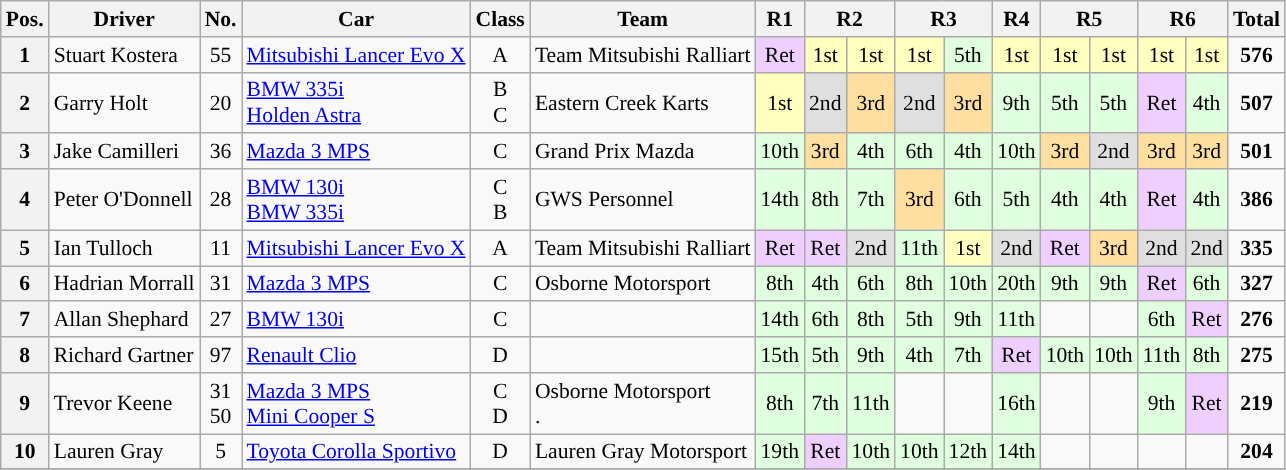<table class="wikitable" style="font-size:90%;">
<tr style="font-weight:bold">
<th>Pos.</th>
<th>Driver</th>
<th>No.</th>
<th>Car</th>
<th>Class</th>
<th>Team</th>
<th>R1</th>
<th colspan=2>R2</th>
<th colspan=2>R3</th>
<th>R4</th>
<th colspan=2>R5</th>
<th colspan=2>R6</th>
<th>Total</th>
</tr>
<tr>
<th>1</th>
<td>Stuart Kostera</td>
<td align="center">55</td>
<td><a href='#'>Mitsubishi Lancer Evo X</a></td>
<td align="center">A</td>
<td>Team Mitsubishi Ralliart</td>
<td align="center" style="background:#efcfff;">Ret</td>
<td align="center" style="background:#ffffbf;">1st</td>
<td align="center" style="background:#ffffbf;">1st</td>
<td align="center" style="background:#ffffbf;">1st</td>
<td align="center" style="background:#dfffdf;">5th</td>
<td align="center" style="background:#ffffbf;">1st</td>
<td align="center" style="background:#ffffbf;">1st</td>
<td align="center" style="background:#ffffbf;">1st</td>
<td align="center" style="background:#ffffbf;">1st</td>
<td align="center" style="background:#ffffbf;">1st</td>
<td align="center"><strong>576</strong></td>
</tr>
<tr>
<th>2</th>
<td>Garry Holt</td>
<td align="center">20</td>
<td><a href='#'>BMW 335i</a><br><a href='#'>Holden Astra</a></td>
<td align="center">B<br> C</td>
<td>Eastern Creek Karts</td>
<td align="center" style="background:#ffffbf;">1st</td>
<td align="center" style="background:#dfdfdf;">2nd</td>
<td align="center" style="background:#ffdf9f;">3rd</td>
<td align="center" style="background:#dfdfdf;">2nd</td>
<td align="center" style="background:#ffdf9f;">3rd</td>
<td align="center" style="background:#dfffdf;">9th</td>
<td align="center" style="background:#dfffdf;">5th</td>
<td align="center" style="background:#dfffdf;">5th</td>
<td align="center" style="background:#efcfff;">Ret</td>
<td align="center" style="background:#dfffdf;">4th</td>
<td align="center"><strong>507</strong></td>
</tr>
<tr>
<th>3</th>
<td>Jake Camilleri</td>
<td align="center">36</td>
<td><a href='#'>Mazda 3 MPS</a></td>
<td align="center">C</td>
<td>Grand Prix Mazda</td>
<td align="center" style="background:#dfffdf;">10th</td>
<td align="center" style="background:#ffdf9f;">3rd</td>
<td align="center" style="background:#dfffdf;">4th</td>
<td align="center" style="background:#dfffdf;">6th</td>
<td align="center" style="background:#dfffdf;">4th</td>
<td align="center" style="background:#dfffdf;">10th</td>
<td align="center" style="background:#ffdf9f;">3rd</td>
<td align="center" style="background:#dfdfdf;">2nd</td>
<td align="center" style="background:#ffdf9f;">3rd</td>
<td align="center" style="background:#ffdf9f;">3rd</td>
<td align="center"><strong>501</strong></td>
</tr>
<tr>
<th>4</th>
<td>Peter O'Donnell</td>
<td align="center">28</td>
<td><a href='#'>BMW 130i</a><br><a href='#'>BMW 335i</a></td>
<td align="center">C<br> B</td>
<td>GWS Personnel</td>
<td align="center" style="background:#dfffdf;">14th</td>
<td align="center" style="background:#dfffdf;">8th</td>
<td align="center" style="background:#dfffdf;">7th</td>
<td align="center" style="background:#ffdf9f;">3rd</td>
<td align="center" style="background:#dfffdf;">6th</td>
<td align="center" style="background:#dfffdf;">5th</td>
<td align="center" style="background:#dfffdf;">4th</td>
<td align="center" style="background:#dfffdf;">4th</td>
<td align="center" style="background:#efcfff;">Ret</td>
<td align="center" style="background:#dfffdf;">4th</td>
<td align="center"><strong>386</strong></td>
</tr>
<tr>
<th>5</th>
<td>Ian Tulloch</td>
<td align="center">11</td>
<td><a href='#'>Mitsubishi Lancer Evo X</a></td>
<td align="center">A</td>
<td>Team Mitsubishi Ralliart</td>
<td align="center" style="background:#efcfff;">Ret</td>
<td align="center" style="background:#efcfff;">Ret</td>
<td align="center" style="background:#dfdfdf;">2nd</td>
<td align="center" style="background:#dfffdf;">11th</td>
<td align="center" style="background:#ffffbf;">1st</td>
<td align="center" style="background:#dfdfdf;">2nd</td>
<td align="center" style="background:#efcfff;">Ret</td>
<td align="center" style="background:#ffdf9f;">3rd</td>
<td align="center" style="background:#dfdfdf;">2nd</td>
<td align="center" style="background:#dfdfdf;">2nd</td>
<td align="center"><strong>335</strong></td>
</tr>
<tr>
<th>6</th>
<td>Hadrian Morrall</td>
<td align="center">31</td>
<td><a href='#'>Mazda 3 MPS</a></td>
<td align="center">C</td>
<td>Osborne Motorsport</td>
<td align="center" style="background:#dfffdf;">8th</td>
<td align="center" style="background:#dfffdf;">4th</td>
<td align="center" style="background:#dfffdf;">6th</td>
<td align="center" style="background:#dfffdf;">8th</td>
<td align="center" style="background:#dfffdf;">10th</td>
<td align="center" style="background:#dfffdf;">20th</td>
<td align="center" style="background:#dfffdf;">9th</td>
<td align="center" style="background:#dfffdf;">9th</td>
<td align="center" style="background:#efcfff;">Ret</td>
<td align="center" style="background:#dfffdf;">6th</td>
<td align="center"><strong>327</strong></td>
</tr>
<tr>
<th>7</th>
<td>Allan Shephard</td>
<td align="center">27</td>
<td><a href='#'>BMW 130i</a></td>
<td align="center">C</td>
<td></td>
<td align="center" style="background:#dfffdf;">14th</td>
<td align="center" style="background:#dfffdf;">6th</td>
<td align="center" style="background:#dfffdf;">8th</td>
<td align="center" style="background:#dfffdf;">5th</td>
<td align="center" style="background:#dfffdf;">9th</td>
<td align="center" style="background:#dfffdf;">11th</td>
<td></td>
<td></td>
<td align="center" style="background:#dfffdf;">6th</td>
<td align="center" style="background:#efcfff;">Ret</td>
<td align="center"><strong>276</strong></td>
</tr>
<tr>
<th>8</th>
<td>Richard Gartner</td>
<td align="center">97</td>
<td><a href='#'>Renault Clio</a></td>
<td align="center">D</td>
<td></td>
<td align="center" style="background:#dfffdf;">15th</td>
<td align="center" style="background:#dfffdf;">5th</td>
<td align="center" style="background:#dfffdf;">9th</td>
<td align="center" style="background:#dfffdf;">4th</td>
<td align="center" style="background:#dfffdf;">7th</td>
<td align="center" style="background:#efcfff;">Ret</td>
<td align="center" style="background:#dfffdf;">10th</td>
<td align="center" style="background:#dfffdf;">10th</td>
<td align="center" style="background:#dfffdf;">11th</td>
<td align="center" style="background:#dfffdf;">8th</td>
<td align="center"><strong>275</strong></td>
</tr>
<tr>
<th>9</th>
<td>Trevor Keene</td>
<td align="center">31<br> 50</td>
<td><a href='#'>Mazda 3 MPS</a><br> <a href='#'>Mini Cooper S</a></td>
<td align="center">C<br> D</td>
<td>Osborne Motorsport<br>.</td>
<td align="center" style="background:#dfffdf;">8th</td>
<td align="center" style="background:#dfffdf;">7th</td>
<td align="center" style="background:#dfffdf;">11th</td>
<td></td>
<td></td>
<td align="center" style="background:#dfffdf;">16th</td>
<td></td>
<td></td>
<td align="center" style="background:#dfffdf;">9th</td>
<td align="center" style="background:#efcfff;">Ret</td>
<td align="center"><strong>219</strong></td>
</tr>
<tr>
<th>10</th>
<td>Lauren Gray</td>
<td align="center">5</td>
<td><a href='#'>Toyota Corolla Sportivo</a></td>
<td align="center">D</td>
<td>Lauren Gray Motorsport</td>
<td align="center" style="background:#dfffdf;">19th</td>
<td align="center" style="background:#efcfff;">Ret</td>
<td align="center" style="background:#dfffdf;">10th</td>
<td align="center" style="background:#dfffdf;">10th</td>
<td align="center" style="background:#dfffdf;">12th</td>
<td align="center" style="background:#dfffdf;">14th</td>
<td></td>
<td></td>
<td></td>
<td></td>
<td align="center"><strong>204</strong></td>
</tr>
<tr>
</tr>
</table>
